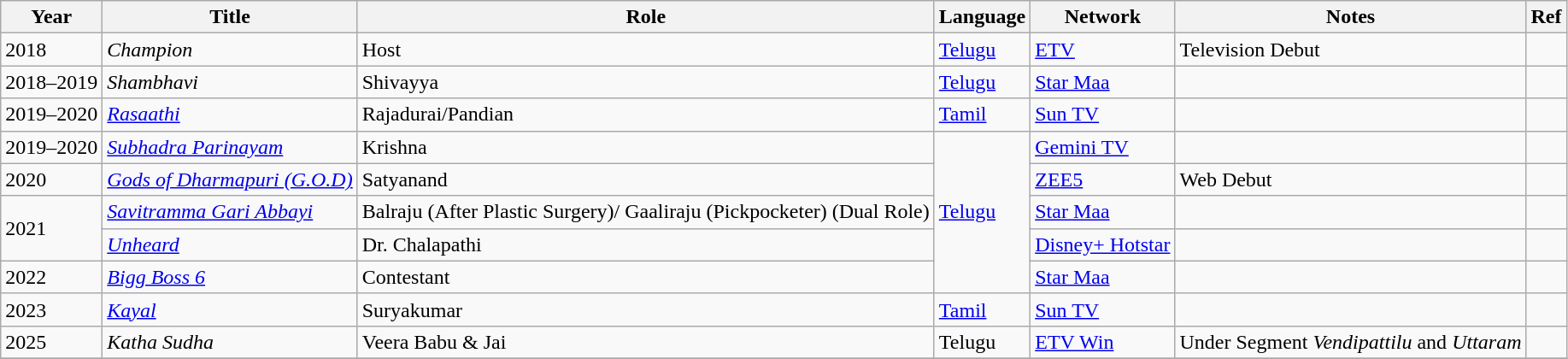<table class="wikitable sortable">
<tr>
<th>Year</th>
<th>Title</th>
<th>Role</th>
<th>Language</th>
<th>Network</th>
<th>Notes</th>
<th>Ref</th>
</tr>
<tr>
<td>2018</td>
<td><em>Champion</em></td>
<td>Host</td>
<td><a href='#'>Telugu</a></td>
<td><a href='#'>ETV</a></td>
<td>Television Debut</td>
<td></td>
</tr>
<tr>
<td>2018–2019</td>
<td><em>Shambhavi</em></td>
<td>Shivayya</td>
<td><a href='#'>Telugu</a></td>
<td><a href='#'>Star Maa</a></td>
<td></td>
<td></td>
</tr>
<tr>
<td>2019–2020</td>
<td><em><a href='#'>Rasaathi</a></em></td>
<td>Rajadurai/Pandian</td>
<td><a href='#'>Tamil</a></td>
<td><a href='#'>Sun TV</a></td>
<td></td>
<td></td>
</tr>
<tr>
<td>2019–2020</td>
<td><em><a href='#'>Subhadra Parinayam</a></em></td>
<td>Krishna</td>
<td rowspan="5"><a href='#'>Telugu</a></td>
<td><a href='#'>Gemini TV</a></td>
<td></td>
<td></td>
</tr>
<tr>
<td>2020</td>
<td><em><a href='#'>Gods of Dharmapuri (G.O.D)</a></em></td>
<td>Satyanand</td>
<td><a href='#'>ZEE5</a></td>
<td>Web Debut</td>
<td></td>
</tr>
<tr>
<td rowspan="2">2021</td>
<td><em><a href='#'>Savitramma Gari Abbayi</a></em></td>
<td>Balraju (After Plastic Surgery)/ Gaaliraju (Pickpocketer) (Dual Role)</td>
<td><a href='#'>Star Maa</a></td>
<td></td>
<td></td>
</tr>
<tr>
<td><em><a href='#'>Unheard</a> </em></td>
<td>Dr. Chalapathi</td>
<td><a href='#'>Disney+ Hotstar</a></td>
<td></td>
<td></td>
</tr>
<tr>
<td>2022</td>
<td><a href='#'><em>Bigg Boss 6</em></a></td>
<td>Contestant</td>
<td><a href='#'>Star Maa</a></td>
<td></td>
<td></td>
</tr>
<tr>
<td>2023</td>
<td><em><a href='#'>Kayal</a></em></td>
<td>Suryakumar</td>
<td><a href='#'>Tamil</a></td>
<td><a href='#'>Sun TV</a></td>
<td></td>
<td></td>
</tr>
<tr>
<td>2025</td>
<td><em>Katha Sudha</em></td>
<td>Veera Babu & Jai</td>
<td>Telugu</td>
<td><a href='#'>ETV Win</a></td>
<td>Under Segment <em>Vendipattilu</em> and <em>Uttaram</em></td>
<td></td>
</tr>
<tr>
</tr>
</table>
